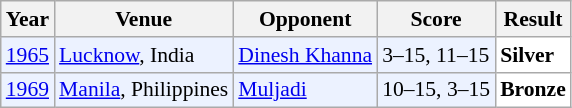<table class="sortable wikitable" style="font-size: 90%;">
<tr>
<th>Year</th>
<th>Venue</th>
<th>Opponent</th>
<th>Score</th>
<th>Result</th>
</tr>
<tr style="background:#ECF2FF">
<td align="center"><a href='#'>1965</a></td>
<td align="left"><a href='#'>Lucknow</a>, India</td>
<td align="left"> <a href='#'>Dinesh Khanna</a></td>
<td align="left">3–15, 11–15</td>
<td style="text-align:left; background:white"> <strong>Silver</strong></td>
</tr>
<tr style="background:#ECF2FF">
<td align="center"><a href='#'>1969</a></td>
<td align="left"><a href='#'>Manila</a>, Philippines</td>
<td align="left"> <a href='#'>Muljadi</a></td>
<td align="left">10–15, 3–15</td>
<td style="text-align:left; background:white"> <strong>Bronze</strong></td>
</tr>
</table>
